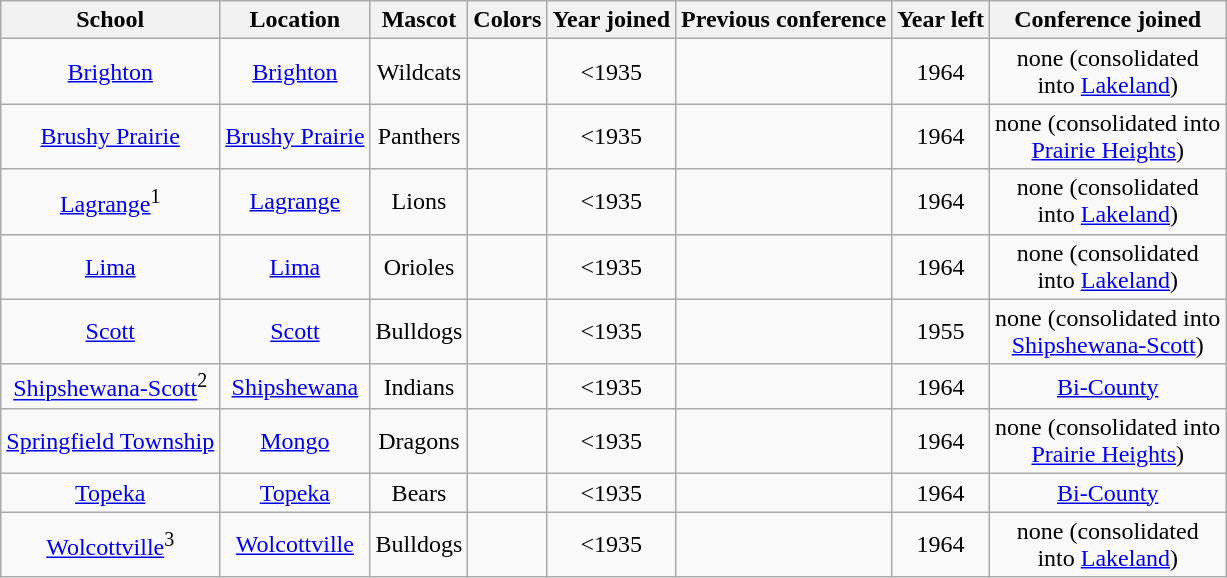<table class="wikitable" style="text-align:center;">
<tr>
<th>School</th>
<th>Location</th>
<th>Mascot</th>
<th>Colors</th>
<th>Year joined</th>
<th>Previous conference</th>
<th>Year left</th>
<th>Conference joined</th>
</tr>
<tr>
<td><a href='#'>Brighton</a></td>
<td><a href='#'>Brighton</a></td>
<td>Wildcats</td>
<td> </td>
<td><1935</td>
<td></td>
<td>1964</td>
<td>none (consolidated<br>into <a href='#'>Lakeland</a>)</td>
</tr>
<tr>
<td><a href='#'>Brushy Prairie</a></td>
<td><a href='#'>Brushy Prairie</a></td>
<td>Panthers</td>
<td> </td>
<td><1935</td>
<td></td>
<td>1964</td>
<td>none (consolidated into<br><a href='#'>Prairie Heights</a>)</td>
</tr>
<tr>
<td><a href='#'>Lagrange</a><sup>1</sup></td>
<td><a href='#'>Lagrange</a></td>
<td>Lions</td>
<td> </td>
<td><1935</td>
<td></td>
<td>1964</td>
<td>none (consolidated<br>into <a href='#'>Lakeland</a>)</td>
</tr>
<tr>
<td><a href='#'>Lima</a></td>
<td><a href='#'>Lima</a></td>
<td>Orioles</td>
<td> </td>
<td><1935</td>
<td></td>
<td>1964</td>
<td>none (consolidated<br>into <a href='#'>Lakeland</a>)</td>
</tr>
<tr>
<td><a href='#'>Scott</a></td>
<td><a href='#'>Scott</a></td>
<td>Bulldogs</td>
<td> </td>
<td><1935</td>
<td></td>
<td>1955</td>
<td>none (consolidated into<br><a href='#'>Shipshewana-Scott</a>)</td>
</tr>
<tr>
<td><a href='#'>Shipshewana-Scott</a><sup>2</sup></td>
<td><a href='#'>Shipshewana</a></td>
<td>Indians</td>
<td>  </td>
<td><1935</td>
<td></td>
<td>1964</td>
<td><a href='#'>Bi-County</a></td>
</tr>
<tr>
<td><a href='#'>Springfield Township</a></td>
<td><a href='#'>Mongo</a></td>
<td>Dragons</td>
<td> </td>
<td><1935</td>
<td></td>
<td>1964</td>
<td>none (consolidated into<br><a href='#'>Prairie Heights</a>)</td>
</tr>
<tr>
<td><a href='#'>Topeka</a></td>
<td><a href='#'>Topeka</a></td>
<td>Bears</td>
<td> </td>
<td><1935</td>
<td></td>
<td>1964</td>
<td><a href='#'>Bi-County</a></td>
</tr>
<tr>
<td><a href='#'>Wolcottville</a><sup>3</sup></td>
<td><a href='#'>Wolcottville</a></td>
<td>Bulldogs</td>
<td> </td>
<td><1935</td>
<td></td>
<td>1964</td>
<td>none (consolidated<br>into <a href='#'>Lakeland</a>)</td>
</tr>
</table>
